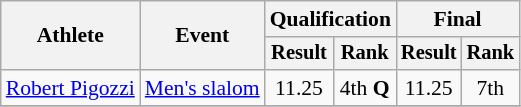<table class="wikitable" style="font-size:90%">
<tr>
<th rowspan=2>Athlete</th>
<th rowspan=2>Event</th>
<th colspan=2>Qualification</th>
<th colspan=2>Final</th>
</tr>
<tr style="font-size:95%">
<th>Result</th>
<th>Rank</th>
<th>Result</th>
<th>Rank</th>
</tr>
<tr align="center">
<td align=left><a href='#'>Robert Pigozzi</a></td>
<td align=left><a href='#'>Men's slalom</a></td>
<td>11.25</td>
<td>4th <strong>Q</strong></td>
<td>11.25</td>
<td>7th</td>
</tr>
<tr align="center">
</tr>
</table>
